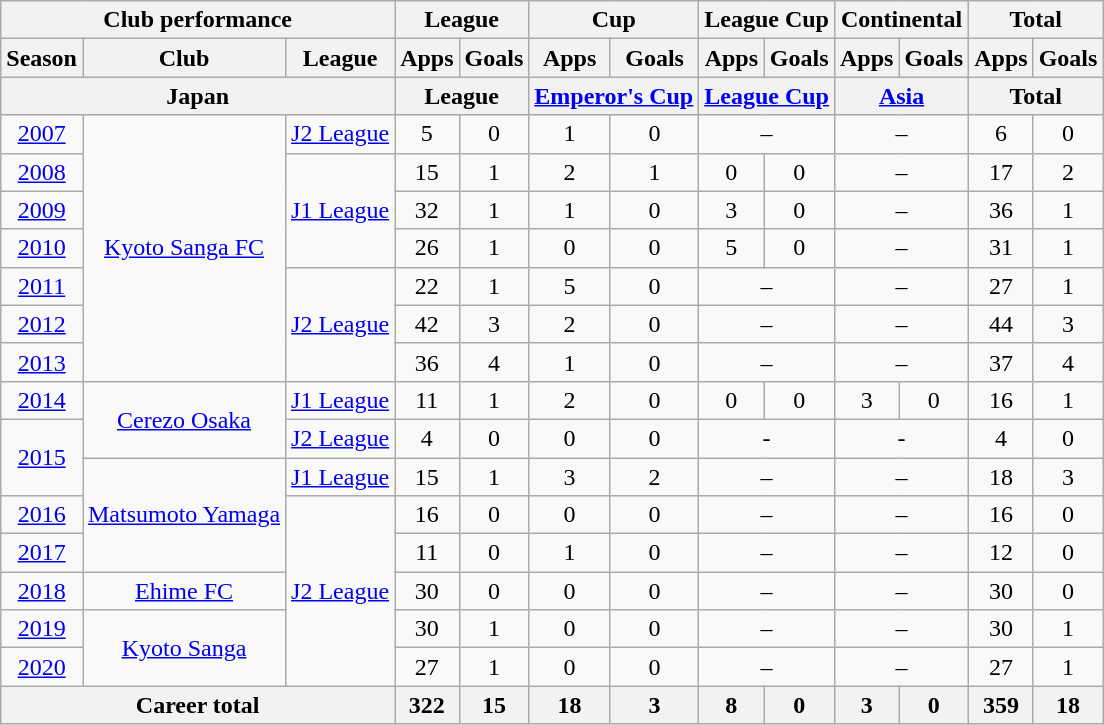<table class="wikitable" style="text-align:center">
<tr>
<th colspan=3>Club performance</th>
<th colspan=2>League</th>
<th colspan=2>Cup</th>
<th colspan=2>League Cup</th>
<th colspan=2>Continental</th>
<th colspan=2>Total</th>
</tr>
<tr>
<th>Season</th>
<th>Club</th>
<th>League</th>
<th>Apps</th>
<th>Goals</th>
<th>Apps</th>
<th>Goals</th>
<th>Apps</th>
<th>Goals</th>
<th>Apps</th>
<th>Goals</th>
<th>Apps</th>
<th>Goals</th>
</tr>
<tr>
<th colspan=3>Japan</th>
<th colspan=2>League</th>
<th colspan=2><a href='#'>Emperor's Cup</a></th>
<th colspan=2><a href='#'>League Cup</a></th>
<th colspan=2><a href='#'>Asia</a></th>
<th colspan=2>Total</th>
</tr>
<tr>
<td><a href='#'>2007</a></td>
<td rowspan="7"><a href='#'>Kyoto Sanga FC</a></td>
<td><a href='#'>J2 League</a></td>
<td>5</td>
<td>0</td>
<td>1</td>
<td>0</td>
<td colspan="2">–</td>
<td colspan="2">–</td>
<td>6</td>
<td>0</td>
</tr>
<tr>
<td><a href='#'>2008</a></td>
<td rowspan="3"><a href='#'>J1 League</a></td>
<td>15</td>
<td>1</td>
<td>2</td>
<td>1</td>
<td>0</td>
<td>0</td>
<td colspan="2">–</td>
<td>17</td>
<td>2</td>
</tr>
<tr>
<td><a href='#'>2009</a></td>
<td>32</td>
<td>1</td>
<td>1</td>
<td>0</td>
<td>3</td>
<td>0</td>
<td colspan="2">–</td>
<td>36</td>
<td>1</td>
</tr>
<tr>
<td><a href='#'>2010</a></td>
<td>26</td>
<td>1</td>
<td>0</td>
<td>0</td>
<td>5</td>
<td>0</td>
<td colspan="2">–</td>
<td>31</td>
<td>1</td>
</tr>
<tr>
<td><a href='#'>2011</a></td>
<td rowspan="3"><a href='#'>J2 League</a></td>
<td>22</td>
<td>1</td>
<td>5</td>
<td>0</td>
<td colspan="2">–</td>
<td colspan="2">–</td>
<td>27</td>
<td>1</td>
</tr>
<tr>
<td><a href='#'>2012</a></td>
<td>42</td>
<td>3</td>
<td>2</td>
<td>0</td>
<td colspan="2">–</td>
<td colspan="2">–</td>
<td>44</td>
<td>3</td>
</tr>
<tr>
<td><a href='#'>2013</a></td>
<td>36</td>
<td>4</td>
<td>1</td>
<td>0</td>
<td colspan="2">–</td>
<td colspan="2">–</td>
<td>37</td>
<td>4</td>
</tr>
<tr>
<td><a href='#'>2014</a></td>
<td rowspan="2"><a href='#'>Cerezo Osaka</a></td>
<td><a href='#'>J1 League</a></td>
<td>11</td>
<td>1</td>
<td>2</td>
<td>0</td>
<td>0</td>
<td>0</td>
<td>3</td>
<td>0</td>
<td>16</td>
<td>1</td>
</tr>
<tr>
<td rowspan="2"><a href='#'>2015</a></td>
<td><a href='#'>J2 League</a></td>
<td>4</td>
<td>0</td>
<td>0</td>
<td>0</td>
<td colspan="2">-</td>
<td colspan="2">-</td>
<td>4</td>
<td>0</td>
</tr>
<tr>
<td rowspan="3"><a href='#'>Matsumoto Yamaga</a></td>
<td><a href='#'>J1 League</a></td>
<td>15</td>
<td>1</td>
<td>3</td>
<td>2</td>
<td colspan="2">–</td>
<td colspan="2">–</td>
<td>18</td>
<td>3</td>
</tr>
<tr>
<td><a href='#'>2016</a></td>
<td rowspan="5"><a href='#'>J2 League</a></td>
<td>16</td>
<td>0</td>
<td>0</td>
<td>0</td>
<td colspan="2">–</td>
<td colspan="2">–</td>
<td>16</td>
<td>0</td>
</tr>
<tr>
<td><a href='#'>2017</a></td>
<td>11</td>
<td>0</td>
<td>1</td>
<td>0</td>
<td colspan="2">–</td>
<td colspan="2">–</td>
<td>12</td>
<td>0</td>
</tr>
<tr>
<td><a href='#'>2018</a></td>
<td><a href='#'>Ehime FC</a></td>
<td>30</td>
<td>0</td>
<td>0</td>
<td>0</td>
<td colspan="2">–</td>
<td colspan="2">–</td>
<td>30</td>
<td>0</td>
</tr>
<tr>
<td><a href='#'>2019</a></td>
<td rowspan="2"><a href='#'>Kyoto Sanga</a></td>
<td>30</td>
<td>1</td>
<td>0</td>
<td>0</td>
<td colspan="2">–</td>
<td colspan="2">–</td>
<td>30</td>
<td>1</td>
</tr>
<tr>
<td><a href='#'>2020</a></td>
<td>27</td>
<td>1</td>
<td>0</td>
<td>0</td>
<td colspan="2">–</td>
<td colspan="2">–</td>
<td>27</td>
<td>1</td>
</tr>
<tr>
<th colspan=3>Career total</th>
<th>322</th>
<th>15</th>
<th>18</th>
<th>3</th>
<th>8</th>
<th>0</th>
<th>3</th>
<th>0</th>
<th>359</th>
<th>18</th>
</tr>
</table>
